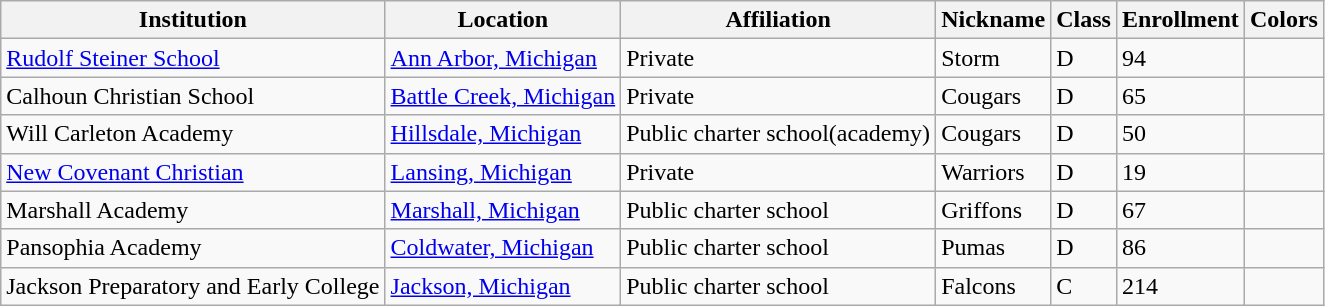<table class="wikitable sortable sortable">
<tr>
<th>Institution</th>
<th>Location</th>
<th>Affiliation</th>
<th>Nickname</th>
<th>Class</th>
<th>Enrollment</th>
<th>Colors</th>
</tr>
<tr>
<td><a href='#'>Rudolf Steiner School</a></td>
<td><a href='#'>Ann Arbor, Michigan</a></td>
<td>Private</td>
<td>Storm</td>
<td>D</td>
<td>94</td>
<td> </td>
</tr>
<tr>
<td>Calhoun Christian School</td>
<td><a href='#'>Battle Creek, Michigan</a></td>
<td>Private</td>
<td>Cougars</td>
<td>D</td>
<td>65</td>
<td> </td>
</tr>
<tr>
<td>Will Carleton Academy</td>
<td><a href='#'>Hillsdale, Michigan</a></td>
<td>Public charter school(academy)</td>
<td>Cougars</td>
<td>D</td>
<td>50</td>
<td>  </td>
</tr>
<tr>
<td><a href='#'>New Covenant Christian</a></td>
<td><a href='#'>Lansing, Michigan</a></td>
<td>Private</td>
<td>Warriors</td>
<td>D</td>
<td>19</td>
<td>  </td>
</tr>
<tr>
<td>Marshall Academy</td>
<td><a href='#'>Marshall, Michigan</a></td>
<td>Public charter school</td>
<td>Griffons</td>
<td>D</td>
<td>67</td>
<td> </td>
</tr>
<tr>
<td>Pansophia Academy</td>
<td><a href='#'>Coldwater, Michigan</a></td>
<td>Public charter school</td>
<td>Pumas</td>
<td>D</td>
<td>86</td>
<td> </td>
</tr>
<tr>
<td>Jackson Preparatory and Early College</td>
<td><a href='#'>Jackson, Michigan</a></td>
<td>Public charter school</td>
<td>Falcons</td>
<td>C</td>
<td>214</td>
<td>  </td>
</tr>
</table>
